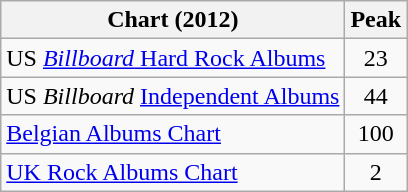<table class="wikitable sortable">
<tr>
<th>Chart (2012)</th>
<th>Peak</th>
</tr>
<tr>
<td>US <a href='#'><em>Billboard</em> Hard Rock Albums</a></td>
<td align="center">23</td>
</tr>
<tr>
<td>US <em>Billboard</em> <a href='#'>Independent Albums</a></td>
<td align="center">44</td>
</tr>
<tr>
<td><a href='#'>Belgian Albums Chart</a></td>
<td align="center">100</td>
</tr>
<tr>
<td><a href='#'>UK Rock Albums Chart</a></td>
<td align="center">2</td>
</tr>
</table>
